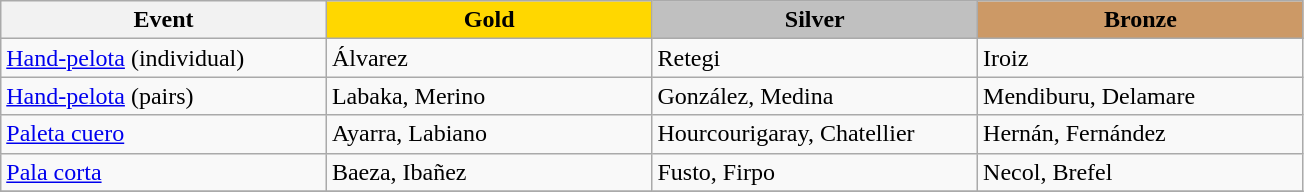<table class="wikitable" style="max-width: 23cm; width: 100%">
<tr>
<th scope="col">Event</th>
<th scope="col" style="background-color:gold; width:25%">Gold</th>
<th scope="col" style="background-color:silver; width:25%; width:25%">Silver</th>
<th scope="col" style="background-color:#cc9966; width:25%">Bronze</th>
</tr>
<tr>
<td><a href='#'>Hand-pelota</a> (individual)</td>
<td> Álvarez</td>
<td> Retegi</td>
<td> Iroiz</td>
</tr>
<tr>
<td><a href='#'>Hand-pelota</a> (pairs)</td>
<td> Labaka, Merino</td>
<td> González, Medina</td>
<td> Mendiburu, Delamare</td>
</tr>
<tr>
<td><a href='#'>Paleta cuero</a></td>
<td> Ayarra, Labiano</td>
<td> Hourcourigaray, Chatellier</td>
<td> Hernán, Fernández</td>
</tr>
<tr>
<td><a href='#'>Pala corta</a></td>
<td> Baeza, Ibañez</td>
<td> Fusto, Firpo</td>
<td> Necol, Brefel</td>
</tr>
<tr>
</tr>
</table>
